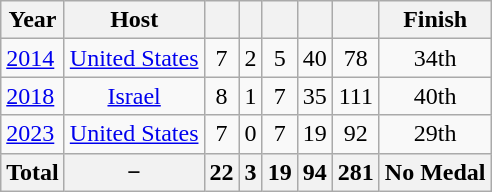<table class="wikitable" style="text-align: center;">
<tr>
<th>Year</th>
<th>Host</th>
<th></th>
<th></th>
<th></th>
<th></th>
<th></th>
<th>Finish</th>
</tr>
<tr>
<td align=left><a href='#'>2014</a></td>
<td><a href='#'>United States</a></td>
<td>7</td>
<td>2</td>
<td>5</td>
<td>40</td>
<td>78</td>
<td>34th</td>
</tr>
<tr>
<td align=left><a href='#'>2018</a></td>
<td><a href='#'>Israel</a></td>
<td>8</td>
<td>1</td>
<td>7</td>
<td>35</td>
<td>111</td>
<td>40th</td>
</tr>
<tr>
<td align=left><a href='#'>2023</a></td>
<td><a href='#'>United States</a></td>
<td>7</td>
<td>0</td>
<td>7</td>
<td>19</td>
<td>92</td>
<td>29th</td>
</tr>
<tr>
<th>Total</th>
<th>−</th>
<th>22</th>
<th>3</th>
<th>19</th>
<th>94</th>
<th>281</th>
<th>No Medal</th>
</tr>
</table>
